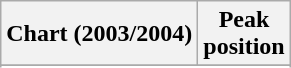<table class="wikitable sortable">
<tr>
<th>Chart (2003/2004)</th>
<th>Peak<br>position</th>
</tr>
<tr>
</tr>
<tr>
</tr>
<tr>
</tr>
<tr>
</tr>
<tr>
</tr>
<tr>
</tr>
<tr>
</tr>
<tr>
</tr>
<tr>
</tr>
</table>
